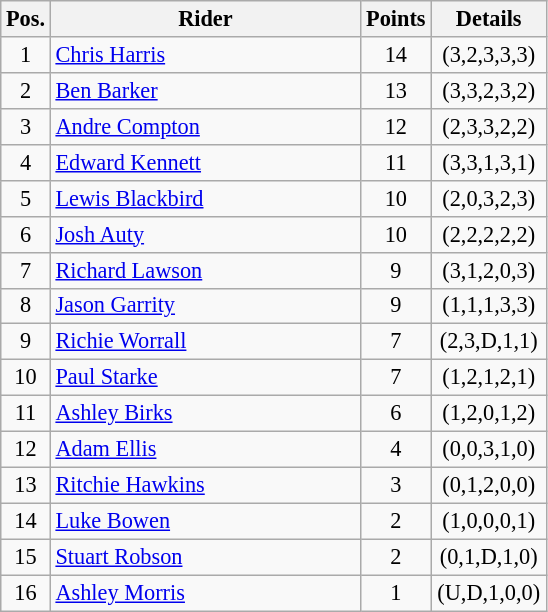<table class=wikitable style="font-size:93%;">
<tr>
<th width=25px>Pos.</th>
<th width=200px>Rider</th>
<th width=40px>Points</th>
<th width=70px>Details</th>
</tr>
<tr align=center >
<td>1</td>
<td align=left><a href='#'>Chris Harris</a></td>
<td>14</td>
<td>(3,2,3,3,3)</td>
</tr>
<tr align=center >
<td>2</td>
<td align=left><a href='#'>Ben Barker</a></td>
<td>13</td>
<td>(3,3,2,3,2)</td>
</tr>
<tr align=center >
<td>3</td>
<td align=left><a href='#'>Andre Compton</a></td>
<td>12</td>
<td>(2,3,3,2,2)</td>
</tr>
<tr align=center >
<td>4</td>
<td align=left><a href='#'>Edward Kennett</a></td>
<td>11</td>
<td>(3,3,1,3,1)</td>
</tr>
<tr align=center >
<td>5</td>
<td align=left><a href='#'>Lewis Blackbird</a></td>
<td>10</td>
<td>(2,0,3,2,3)</td>
</tr>
<tr align=center >
<td>6</td>
<td align=left><a href='#'>Josh Auty</a></td>
<td>10</td>
<td>(2,2,2,2,2)</td>
</tr>
<tr align=center >
<td>7</td>
<td align=left><a href='#'>Richard Lawson</a></td>
<td>9</td>
<td>(3,1,2,0,3)</td>
</tr>
<tr align=center >
<td>8</td>
<td align=left><a href='#'>Jason Garrity</a></td>
<td>9</td>
<td>(1,1,1,3,3)</td>
</tr>
<tr align=center>
<td>9</td>
<td align=left><a href='#'>Richie Worrall</a></td>
<td>7</td>
<td>(2,3,D,1,1)</td>
</tr>
<tr align=center>
<td>10</td>
<td align=left><a href='#'>Paul Starke</a></td>
<td>7</td>
<td>(1,2,1,2,1)</td>
</tr>
<tr align=center>
<td>11</td>
<td align=left><a href='#'>Ashley Birks</a></td>
<td>6</td>
<td>(1,2,0,1,2)</td>
</tr>
<tr align=center>
<td>12</td>
<td align=left><a href='#'>Adam Ellis</a></td>
<td>4</td>
<td>(0,0,3,1,0)</td>
</tr>
<tr align=center>
<td>13</td>
<td align=left><a href='#'>Ritchie Hawkins</a></td>
<td>3</td>
<td>(0,1,2,0,0)</td>
</tr>
<tr align=center>
<td>14</td>
<td align=left><a href='#'>Luke Bowen</a></td>
<td>2</td>
<td>(1,0,0,0,1)</td>
</tr>
<tr align=center>
<td>15</td>
<td align=left><a href='#'>Stuart Robson</a></td>
<td>2</td>
<td>(0,1,D,1,0)</td>
</tr>
<tr align=center>
<td>16</td>
<td align=left><a href='#'>Ashley Morris</a></td>
<td>1</td>
<td>(U,D,1,0,0)</td>
</tr>
</table>
